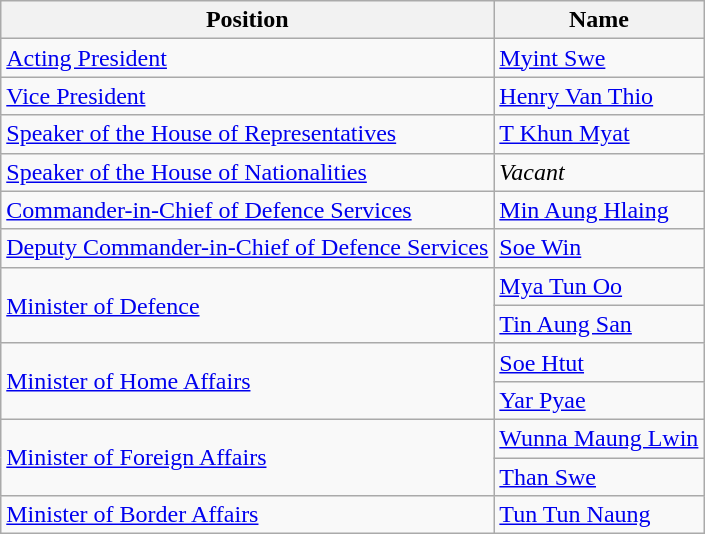<table class=wikitable>
<tr>
<th>Position</th>
<th>Name</th>
</tr>
<tr>
<td><a href='#'>Acting President</a></td>
<td><a href='#'>Myint Swe</a></td>
</tr>
<tr>
<td><a href='#'>Vice President</a></td>
<td><a href='#'>Henry Van Thio</a></td>
</tr>
<tr>
<td><a href='#'>Speaker of the House of Representatives</a></td>
<td><a href='#'>T Khun Myat</a></td>
</tr>
<tr>
<td><a href='#'>Speaker of the House of Nationalities</a></td>
<td><em>Vacant</em></td>
</tr>
<tr>
<td><a href='#'>Commander-in-Chief of Defence Services</a></td>
<td><a href='#'>Min Aung Hlaing</a></td>
</tr>
<tr>
<td><a href='#'>Deputy Commander-in-Chief of Defence Services</a></td>
<td><a href='#'>Soe Win</a></td>
</tr>
<tr>
<td rowspan=2><a href='#'>Minister of Defence</a></td>
<td><a href='#'>Mya Tun Oo</a> </td>
</tr>
<tr>
<td><a href='#'>Tin Aung San</a> </td>
</tr>
<tr>
<td rowspan=2><a href='#'>Minister of Home Affairs</a></td>
<td><a href='#'>Soe Htut</a> </td>
</tr>
<tr>
<td><a href='#'>Yar Pyae</a> </td>
</tr>
<tr>
<td rowspan=2><a href='#'>Minister of Foreign Affairs</a></td>
<td><a href='#'>Wunna Maung Lwin</a> </td>
</tr>
<tr>
<td><a href='#'>Than Swe</a> </td>
</tr>
<tr>
<td><a href='#'>Minister of Border Affairs</a></td>
<td><a href='#'>Tun Tun Naung</a></td>
</tr>
</table>
